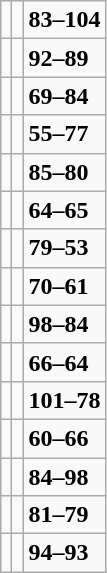<table class="wikitable">
<tr>
<td></td>
<td></td>
<td><strong>83–104</strong></td>
</tr>
<tr>
<td></td>
<td></td>
<td><strong>92–89</strong></td>
</tr>
<tr>
<td></td>
<td></td>
<td><strong>69–84</strong></td>
</tr>
<tr>
<td></td>
<td></td>
<td><strong>55–77</strong></td>
</tr>
<tr>
<td></td>
<td></td>
<td><strong>85–80</strong></td>
</tr>
<tr>
<td></td>
<td></td>
<td><strong>64–65</strong></td>
</tr>
<tr>
<td></td>
<td></td>
<td><strong>79–53</strong></td>
</tr>
<tr>
<td></td>
<td></td>
<td><strong>70–61</strong></td>
</tr>
<tr>
<td></td>
<td></td>
<td><strong>98–84</strong></td>
</tr>
<tr>
<td></td>
<td></td>
<td><strong>66–64</strong></td>
</tr>
<tr>
<td></td>
<td></td>
<td><strong>101–78</strong></td>
</tr>
<tr>
<td></td>
<td></td>
<td><strong>60–66</strong></td>
</tr>
<tr>
<td></td>
<td></td>
<td><strong>84–98</strong></td>
</tr>
<tr>
<td></td>
<td></td>
<td><strong>81–79</strong></td>
</tr>
<tr>
<td></td>
<td></td>
<td><strong>94–93</strong></td>
</tr>
</table>
